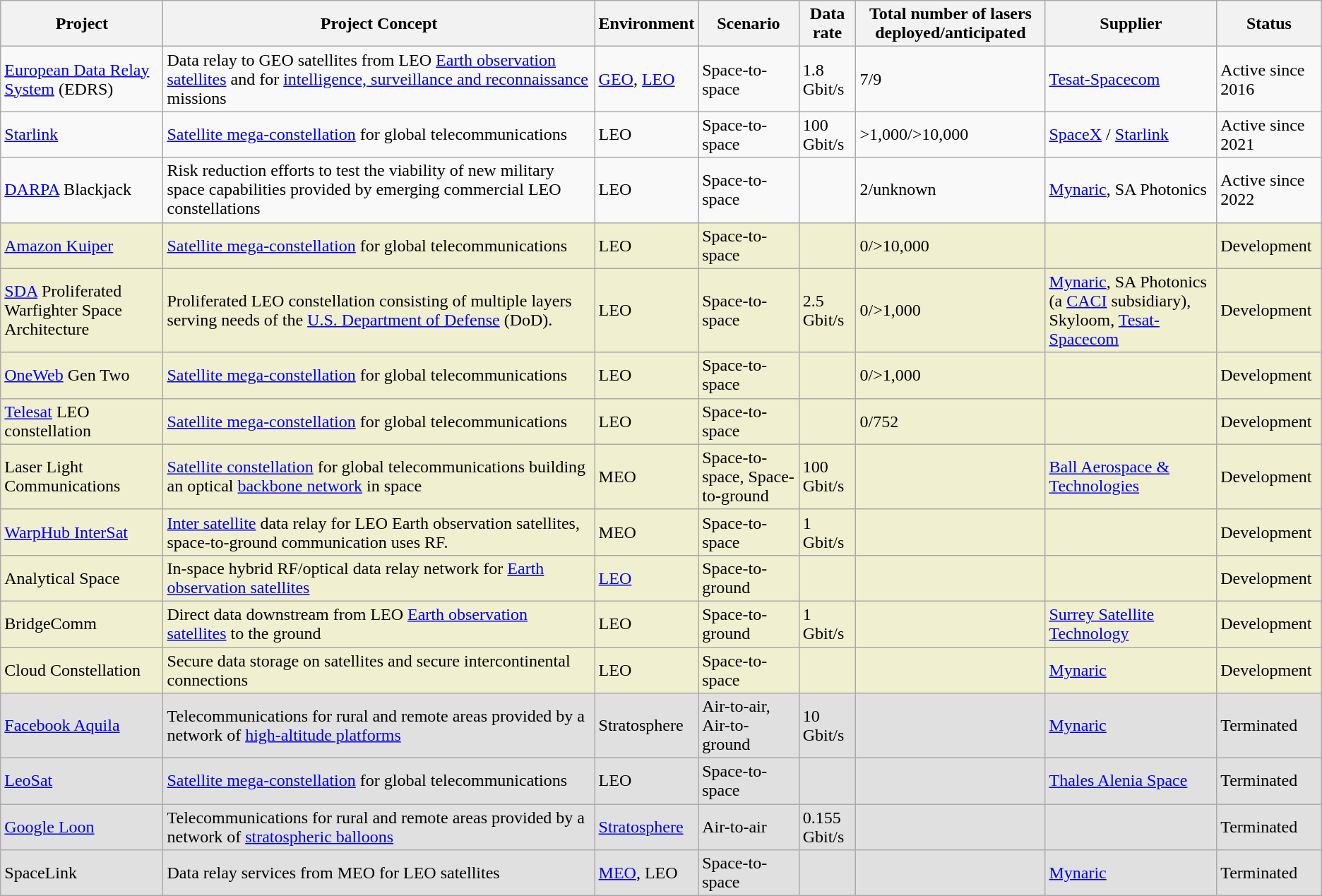<table class="wikitable sortable">
<tr>
<th>Project</th>
<th width="400">Project Concept</th>
<th>Environment</th>
<th>Scenario</th>
<th>Data rate</th>
<th>Total number of lasers deployed/anticipated</th>
<th>Supplier</th>
<th>Status    </th>
</tr>
<tr>
<td><a href='#'>European Data Relay System</a> (EDRS)</td>
<td>Data relay to GEO satellites from LEO <a href='#'>Earth observation satellites</a> and for <a href='#'>intelligence, surveillance and reconnaissance</a> missions</td>
<td><a href='#'>GEO</a>, <a href='#'>LEO</a></td>
<td>Space-to-space</td>
<td>1.8 Gbit/s</td>
<td>7/9</td>
<td><a href='#'>Tesat-Spacecom</a></td>
<td>Active since 2016</td>
</tr>
<tr>
<td><a href='#'>Starlink</a></td>
<td><a href='#'>Satellite mega-constellation</a> for global telecommunications</td>
<td>LEO</td>
<td>Space-to-space</td>
<td>100 Gbit/s</td>
<td>>1,000/>10,000</td>
<td><a href='#'>SpaceX</a> / <a href='#'>Starlink</a></td>
<td>Active since 2021</td>
</tr>
<tr>
<td><a href='#'>DARPA</a> Blackjack</td>
<td>Risk reduction efforts to test the viability of new military space capabilities provided by emerging commercial LEO constellations</td>
<td>LEO</td>
<td>Space-to-space</td>
<td></td>
<td>2/unknown</td>
<td><a href='#'>Mynaric</a>, SA Photonics</td>
<td>Active since 2022</td>
</tr>
<tr style="background: #f0f0d0">
<td><a href='#'>Amazon Kuiper</a></td>
<td><a href='#'>Satellite mega-constellation</a> for global telecommunications</td>
<td>LEO</td>
<td>Space-to-space</td>
<td></td>
<td>0/>10,000</td>
<td></td>
<td>Development</td>
</tr>
<tr style="background: #f0f0d0">
<td><a href='#'>SDA</a> Proliferated Warfighter Space Architecture</td>
<td>Proliferated LEO constellation consisting of multiple layers serving needs of the <a href='#'>U.S. Department of Defense</a> (DoD).</td>
<td>LEO</td>
<td>Space-to-space</td>
<td>2.5 Gbit/s</td>
<td>0/>1,000</td>
<td><a href='#'>Mynaric</a>, SA Photonics (a <a href='#'>CACI</a> subsidiary), Skyloom, <a href='#'>Tesat-Spacecom</a></td>
<td>Development</td>
</tr>
<tr style="background: #f0f0d0">
<td><a href='#'>OneWeb</a> Gen Two</td>
<td><a href='#'>Satellite mega-constellation</a> for global telecommunications</td>
<td>LEO</td>
<td>Space-to-space</td>
<td></td>
<td>0/>1,000</td>
<td></td>
<td>Development</td>
</tr>
<tr style="background: #f0f0d0">
<td><a href='#'>Telesat</a> LEO constellation</td>
<td><a href='#'>Satellite mega-constellation</a> for global telecommunications</td>
<td>LEO</td>
<td>Space-to-space</td>
<td></td>
<td>0/752</td>
<td></td>
<td>Development</td>
</tr>
<tr style="background: #f0f0d0">
<td>Laser Light Communications</td>
<td><a href='#'>Satellite constellation</a> for global telecommunications building an optical <a href='#'>backbone network</a> in space</td>
<td>MEO</td>
<td>Space-to-space, Space-to-ground</td>
<td>100 Gbit/s</td>
<td></td>
<td><a href='#'>Ball Aerospace & Technologies</a></td>
<td>Development</td>
</tr>
<tr style="background: #f0f0d0">
<td><a href='#'>WarpHub InterSat</a></td>
<td><a href='#'>Inter satellite</a> data relay for LEO Earth observation satellites, space-to-ground communication uses RF.</td>
<td>MEO</td>
<td>Space-to-space</td>
<td>1 Gbit/s</td>
<td></td>
<td></td>
<td>Development</td>
</tr>
<tr style="background: #f0f0d0">
<td>Analytical Space</td>
<td>In-space hybrid RF/optical data relay network for <a href='#'>Earth observation satellites</a></td>
<td><a href='#'>LEO</a></td>
<td>Space-to-ground</td>
<td></td>
<td></td>
<td></td>
<td>Development</td>
</tr>
<tr style="background: #f0f0d0">
<td>BridgeComm</td>
<td>Direct data downstream from LEO <a href='#'>Earth observation satellites</a> to the ground</td>
<td>LEO</td>
<td>Space-to-ground</td>
<td>1 Gbit/s</td>
<td></td>
<td><a href='#'>Surrey Satellite Technology</a></td>
<td>Development</td>
</tr>
<tr style="background: #f0f0d0">
<td>Cloud Constellation</td>
<td>Secure data storage on satellites and secure intercontinental connections</td>
<td>LEO</td>
<td>Space-to-space</td>
<td></td>
<td></td>
<td><a href='#'>Mynaric</a></td>
<td>Development</td>
</tr>
<tr style="background: #e0e0e0">
<td><a href='#'>Facebook Aquila</a></td>
<td>Telecommunications for rural and remote areas provided by a network of <a href='#'>high-altitude platforms</a></td>
<td>Stratosphere</td>
<td>Air-to-air, Air-to-ground</td>
<td>10 Gbit/s</td>
<td></td>
<td><a href='#'>Mynaric</a></td>
<td>Terminated</td>
</tr>
<tr style="background: #e0e0e0">
<td><a href='#'>LeoSat</a></td>
<td><a href='#'>Satellite mega-constellation</a> for global telecommunications</td>
<td>LEO</td>
<td>Space-to-space</td>
<td></td>
<td></td>
<td><a href='#'>Thales Alenia Space</a></td>
<td>Terminated</td>
</tr>
<tr style="background: #e0e0e0">
<td><a href='#'>Google Loon</a></td>
<td>Telecommunications for rural and remote areas provided by a network of <a href='#'>stratospheric balloons</a></td>
<td><a href='#'>Stratosphere</a></td>
<td>Air-to-air</td>
<td>0.155 Gbit/s</td>
<td></td>
<td></td>
<td>Terminated</td>
</tr>
<tr style="background: #e0e0e0">
<td>SpaceLink</td>
<td>Data relay services from MEO for LEO satellites</td>
<td><a href='#'>MEO</a>, LEO</td>
<td>Space-to-space</td>
<td></td>
<td></td>
<td><a href='#'>Mynaric</a></td>
<td>Terminated</td>
</tr>
</table>
